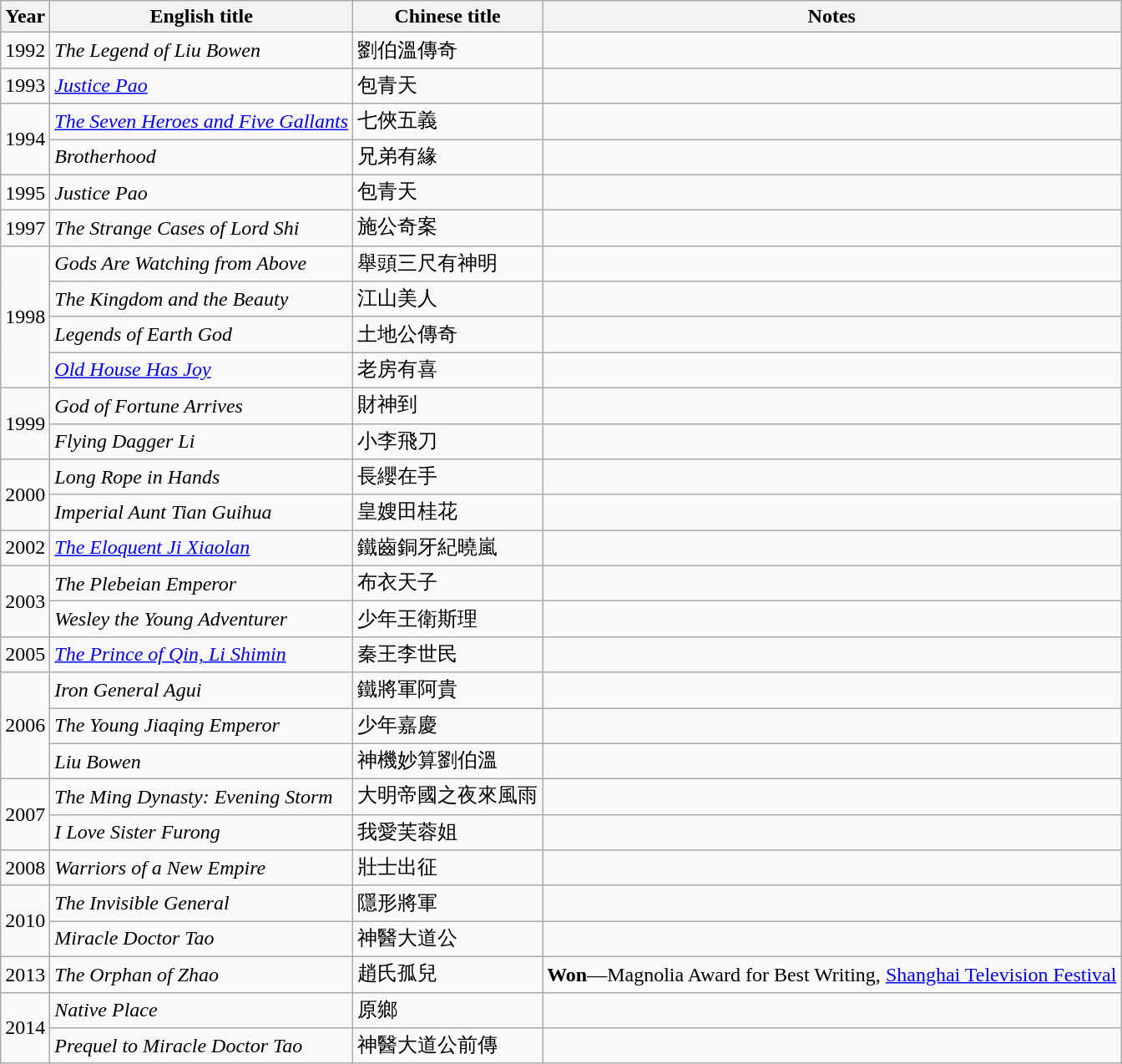<table class="wikitable sortable">
<tr>
<th>Year</th>
<th>English title</th>
<th>Chinese title</th>
<th class="unsortable">Notes</th>
</tr>
<tr>
<td>1992</td>
<td><em>The Legend of Liu Bowen</em></td>
<td>劉伯溫傳奇</td>
<td></td>
</tr>
<tr>
<td>1993</td>
<td><em><a href='#'>Justice Pao</a></em></td>
<td>包青天</td>
<td></td>
</tr>
<tr>
<td rowspan=2>1994</td>
<td><em><a href='#'>The Seven Heroes and Five Gallants</a></em></td>
<td>七俠五義</td>
<td></td>
</tr>
<tr>
<td><em>Brotherhood</em></td>
<td>兄弟有緣</td>
<td></td>
</tr>
<tr>
<td>1995</td>
<td><em>Justice Pao</em></td>
<td>包青天</td>
<td></td>
</tr>
<tr>
<td>1997</td>
<td><em>The Strange Cases of Lord Shi</em></td>
<td>施公奇案</td>
<td></td>
</tr>
<tr>
<td rowspan=4>1998</td>
<td><em>Gods Are Watching from Above</em></td>
<td>舉頭三尺有神明</td>
<td></td>
</tr>
<tr>
<td><em>The Kingdom and the Beauty</em></td>
<td>江山美人</td>
<td></td>
</tr>
<tr>
<td><em>Legends of Earth God</em></td>
<td>土地公傳奇</td>
<td></td>
</tr>
<tr>
<td><em><a href='#'>Old House Has Joy</a></em></td>
<td>老房有喜</td>
<td></td>
</tr>
<tr>
<td rowspan=2>1999</td>
<td><em>God of Fortune Arrives</em></td>
<td>財神到</td>
<td></td>
</tr>
<tr>
<td><em>Flying Dagger Li</em></td>
<td>小李飛刀</td>
<td></td>
</tr>
<tr>
<td rowspan=2>2000</td>
<td><em>Long Rope in Hands</em></td>
<td>長纓在手</td>
<td></td>
</tr>
<tr>
<td><em>Imperial Aunt Tian Guihua</em></td>
<td>皇嫂田桂花</td>
<td></td>
</tr>
<tr>
<td>2002</td>
<td><em><a href='#'>The Eloquent Ji Xiaolan</a></em></td>
<td>鐵齒銅牙紀曉嵐</td>
<td></td>
</tr>
<tr>
<td rowspan=2>2003</td>
<td><em>The Plebeian Emperor</em></td>
<td>布衣天子</td>
<td></td>
</tr>
<tr>
<td><em>Wesley the Young Adventurer</em></td>
<td>少年王衛斯理</td>
<td></td>
</tr>
<tr>
<td>2005</td>
<td><em><a href='#'>The Prince of Qin, Li Shimin</a></em></td>
<td>秦王李世民</td>
<td></td>
</tr>
<tr>
<td rowspan=3>2006</td>
<td><em>Iron General Agui</em></td>
<td>鐵將軍阿貴</td>
<td></td>
</tr>
<tr>
<td><em>The Young Jiaqing Emperor</em></td>
<td>少年嘉慶</td>
<td></td>
</tr>
<tr>
<td><em>Liu Bowen</em></td>
<td>神機妙算劉伯溫</td>
<td></td>
</tr>
<tr>
<td rowspan=2>2007</td>
<td><em>The Ming Dynasty: Evening Storm</em></td>
<td>大明帝國之夜來風雨</td>
<td></td>
</tr>
<tr>
<td><em>I Love Sister Furong</em></td>
<td>我愛芙蓉姐</td>
<td></td>
</tr>
<tr>
<td>2008</td>
<td><em>Warriors of a New Empire</em></td>
<td>壯士出征</td>
<td></td>
</tr>
<tr>
<td rowspan=2>2010</td>
<td><em>The Invisible General</em></td>
<td>隱形將軍</td>
<td></td>
</tr>
<tr>
<td><em>Miracle Doctor Tao</em></td>
<td>神醫大道公</td>
<td></td>
</tr>
<tr>
<td>2013</td>
<td><em>The Orphan of Zhao</em></td>
<td>趙氏孤兒</td>
<td><strong>Won</strong>—Magnolia Award for Best Writing, <a href='#'>Shanghai Television Festival</a></td>
</tr>
<tr>
<td rowspan=2>2014</td>
<td><em>Native Place</em></td>
<td>原鄉</td>
<td></td>
</tr>
<tr>
<td><em>Prequel to Miracle Doctor Tao</em></td>
<td>神醫大道公前傳</td>
<td></td>
</tr>
</table>
